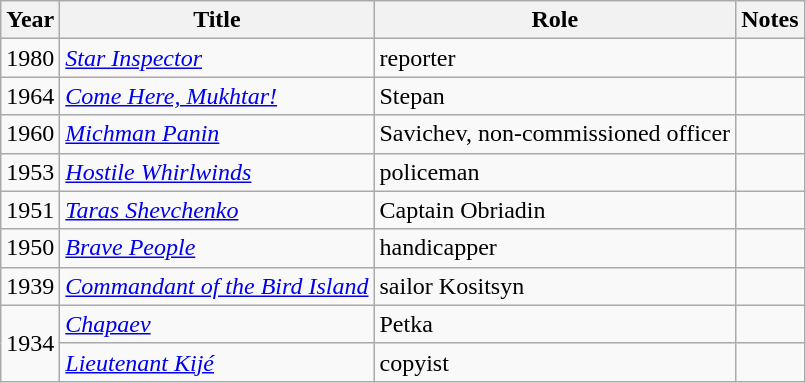<table class="wikitable sortable">
<tr>
<th>Year</th>
<th>Title</th>
<th>Role</th>
<th class="unsortable">Notes</th>
</tr>
<tr>
<td>1980</td>
<td><em><a href='#'>Star Inspector</a></em></td>
<td>reporter</td>
</tr>
<tr>
<td>1964</td>
<td><em><a href='#'>Come Here, Mukhtar!</a></em></td>
<td>Stepan</td>
<td></td>
</tr>
<tr>
<td>1960</td>
<td><em><a href='#'>Michman Panin</a></em></td>
<td>Savichev, non-commissioned officer</td>
<td></td>
</tr>
<tr>
<td>1953</td>
<td><em><a href='#'>Hostile Whirlwinds</a></em></td>
<td>policeman</td>
<td></td>
</tr>
<tr>
<td>1951</td>
<td><em><a href='#'>Taras Shevchenko</a></em></td>
<td>Captain Obriadin</td>
<td></td>
</tr>
<tr>
<td>1950</td>
<td><em><a href='#'>Brave People</a></em></td>
<td>handicapper</td>
<td></td>
</tr>
<tr>
<td>1939</td>
<td><em><a href='#'>Commandant of the Bird Island</a></em></td>
<td>sailor Kositsyn</td>
<td></td>
</tr>
<tr>
<td rowspan="2">1934</td>
<td><em><a href='#'>Chapaev</a></em></td>
<td>Petka</td>
<td></td>
</tr>
<tr>
<td><em><a href='#'>Lieutenant Kijé</a></em></td>
<td>copyist</td>
<td></td>
</tr>
</table>
